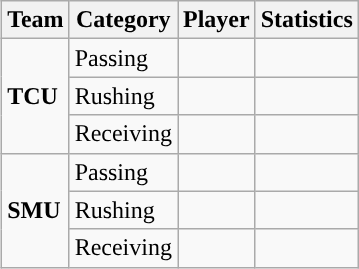<table class="wikitable" style="float: right;">
<tr>
<th>Team</th>
<th>Category</th>
<th>Player</th>
<th>Statistics</th>
</tr>
<tr>
<td rowspan=3><strong>TCU</strong></td>
<td>Passing</td>
<td></td>
<td></td>
</tr>
<tr>
<td>Rushing</td>
<td></td>
<td></td>
</tr>
<tr>
<td>Receiving</td>
<td></td>
<td></td>
</tr>
<tr>
<td rowspan=3><strong>SMU</strong></td>
<td>Passing</td>
<td></td>
<td></td>
</tr>
<tr>
<td>Rushing</td>
<td></td>
<td></td>
</tr>
<tr>
<td>Receiving</td>
<td></td>
<td></td>
</tr>
</table>
